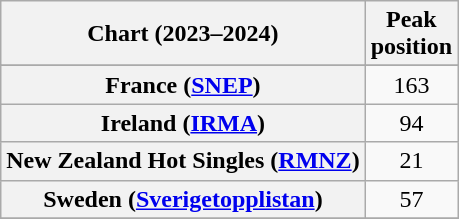<table class="wikitable sortable plainrowheaders" style="text-align:center">
<tr>
<th scope="col">Chart (2023–2024)</th>
<th scope="col">Peak<br>position</th>
</tr>
<tr>
</tr>
<tr>
<th scope="row">France (<a href='#'>SNEP</a>)</th>
<td>163</td>
</tr>
<tr>
<th scope="row">Ireland (<a href='#'>IRMA</a>)</th>
<td>94</td>
</tr>
<tr>
<th scope="row">New Zealand Hot Singles (<a href='#'>RMNZ</a>)</th>
<td>21</td>
</tr>
<tr>
<th scope="row">Sweden (<a href='#'>Sverigetopplistan</a>)</th>
<td>57</td>
</tr>
<tr>
</tr>
</table>
